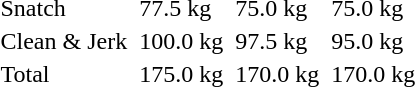<table>
<tr>
<td>Snatch</td>
<td></td>
<td>77.5 kg</td>
<td></td>
<td>75.0 kg</td>
<td></td>
<td>75.0 kg</td>
</tr>
<tr>
<td>Clean & Jerk</td>
<td></td>
<td>100.0 kg</td>
<td></td>
<td>97.5 kg</td>
<td></td>
<td>95.0 kg</td>
</tr>
<tr>
<td>Total</td>
<td></td>
<td>175.0 kg</td>
<td></td>
<td>170.0 kg</td>
<td></td>
<td>170.0 kg</td>
</tr>
</table>
